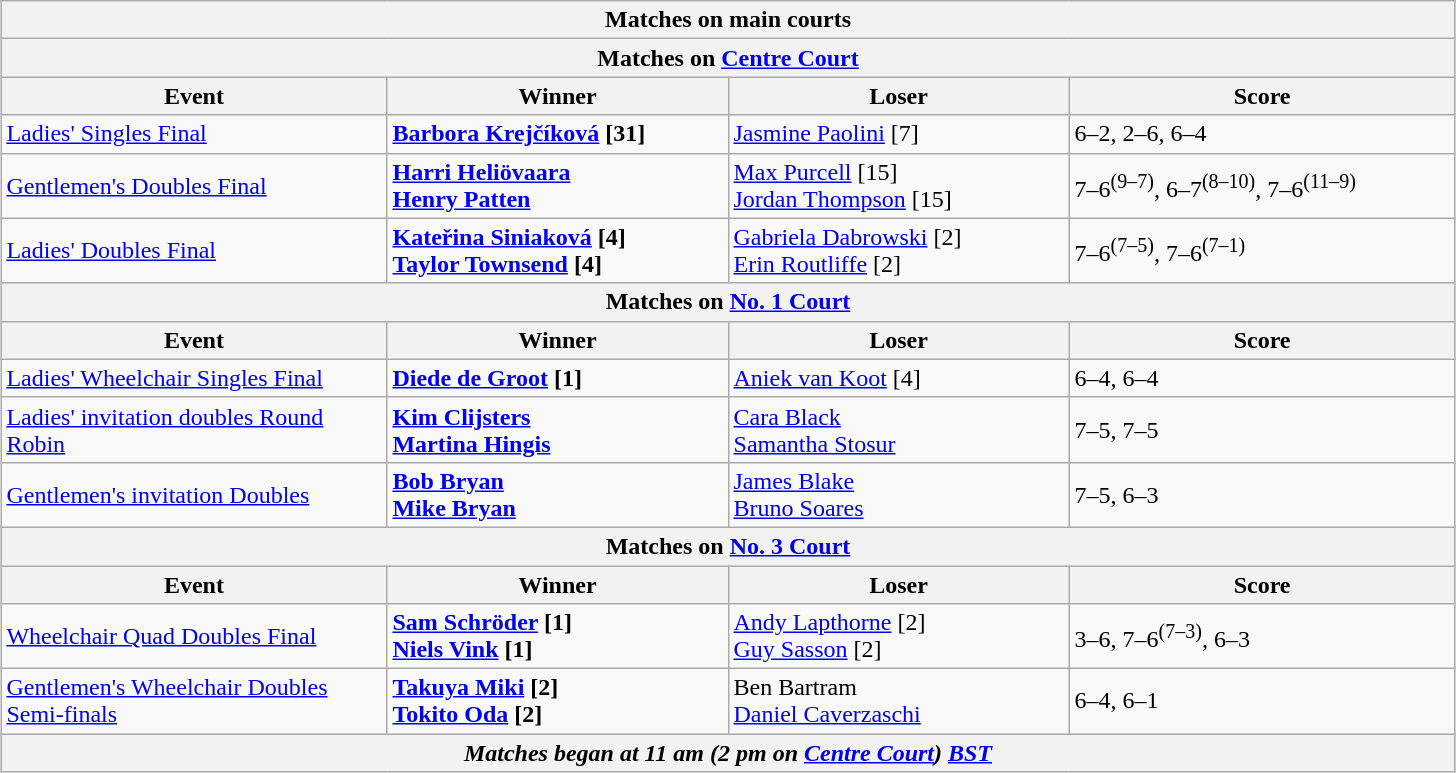<table class="wikitable collapsible uncollapsed" style="margin:auto;">
<tr>
<th colspan="4" style="white-space:nowrap;">Matches on main courts</th>
</tr>
<tr>
<th colspan="4">Matches on <a href='#'>Centre Court</a></th>
</tr>
<tr>
<th width="250">Event</th>
<th width="220">Winner</th>
<th width="220">Loser</th>
<th width="250">Score</th>
</tr>
<tr>
<td><a href='#'>Ladies' Singles Final</a></td>
<td><strong> <a href='#'>Barbora Krejčíková</a> [31]</strong></td>
<td> <a href='#'>Jasmine Paolini</a> [7]</td>
<td>6–2, 2–6, 6–4</td>
</tr>
<tr>
<td><a href='#'>Gentlemen's Doubles Final</a></td>
<td><strong> <a href='#'>Harri Heliövaara</a> <br>  <a href='#'>Henry Patten</a></strong></td>
<td> <a href='#'>Max Purcell</a> [15] <br>  <a href='#'>Jordan Thompson</a> [15]</td>
<td>7–6<sup>(9–7)</sup>, 6–7<sup>(8–10)</sup>, 7–6<sup>(11–9)</sup></td>
</tr>
<tr>
<td><a href='#'>Ladies' Doubles Final</a></td>
<td><strong> <a href='#'>Kateřina Siniaková</a> [4] <br>  <a href='#'>Taylor Townsend</a> [4]</strong></td>
<td> <a href='#'>Gabriela Dabrowski</a> [2] <br>  <a href='#'>Erin Routliffe</a> [2]</td>
<td>7–6<sup>(7–5)</sup>, 7–6<sup>(7–1)</sup></td>
</tr>
<tr>
<th colspan="4">Matches on <a href='#'>No. 1 Court</a></th>
</tr>
<tr>
<th width="220">Event</th>
<th width="220">Winner</th>
<th width="220">Loser</th>
<th width="250">Score</th>
</tr>
<tr>
<td><a href='#'>Ladies' Wheelchair Singles Final</a></td>
<td><strong> <a href='#'>Diede de Groot</a> [1]</strong></td>
<td> <a href='#'>Aniek van Koot</a> [4]</td>
<td>6–4, 6–4</td>
</tr>
<tr>
<td><a href='#'>Ladies' invitation doubles Round Robin</a></td>
<td><strong> <a href='#'>Kim Clijsters</a><br>   <a href='#'>Martina Hingis</a></strong></td>
<td> <a href='#'>Cara Black</a> <br>  <a href='#'>Samantha Stosur</a></td>
<td>7–5, 7–5</td>
</tr>
<tr>
<td><a href='#'>Gentlemen's invitation Doubles</a></td>
<td><strong> <a href='#'>Bob Bryan</a> <br>  <a href='#'>Mike Bryan</a></strong></td>
<td> <a href='#'>James Blake</a> <br>  <a href='#'>Bruno Soares</a></td>
<td>7–5, 6–3</td>
</tr>
<tr>
<th colspan="4">Matches on <a href='#'>No. 3 Court</a></th>
</tr>
<tr>
<th width="250">Event</th>
<th width="220">Winner</th>
<th width="220">Loser</th>
<th width="220">Score</th>
</tr>
<tr>
<td><a href='#'>Wheelchair Quad Doubles Final</a></td>
<td><strong> <a href='#'>Sam Schröder</a> [1] <br>  <a href='#'>Niels Vink</a> [1]</strong></td>
<td> <a href='#'>Andy Lapthorne</a> [2] <br>  <a href='#'>Guy Sasson</a> [2]</td>
<td>3–6, 7–6<sup>(7–3)</sup>, 6–3</td>
</tr>
<tr>
<td><a href='#'>Gentlemen's Wheelchair Doubles Semi-finals</a></td>
<td><strong> <a href='#'>Takuya Miki</a> [2] <br>  <a href='#'>Tokito Oda</a> [2]</strong></td>
<td> Ben Bartram <br>  <a href='#'>Daniel Caverzaschi</a></td>
<td>6–4, 6–1</td>
</tr>
<tr>
<th colspan=4><em>Matches began at 11 am (2 pm on <a href='#'>Centre Court</a>) <a href='#'>BST</a></em></th>
</tr>
</table>
